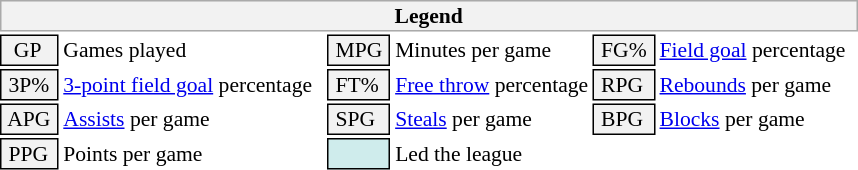<table class="toccolours" style="font-size: 90%; white-space: nowrap;">
<tr>
<th colspan="6" style="background-color: #F2F2F2; border: 1px solid #AAAAAA;">Legend</th>
</tr>
<tr>
<td style="background-color: #F2F2F2; border: 1px solid black;">  GP</td>
<td>Games played</td>
<td style="background-color: #F2F2F2; border: 1px solid black"> MPG </td>
<td>Minutes per game</td>
<td style="background-color: #F2F2F2; border: 1px solid black;"> FG% </td>
<td style="padding-right: 8px"><a href='#'>Field goal</a> percentage</td>
</tr>
<tr>
<td style="background-color: #F2F2F2; border: 1px solid black"> 3P% </td>
<td style="padding-right: 8px"><a href='#'>3-point field goal</a> percentage</td>
<td style="background-color: #F2F2F2; border: 1px solid black"> FT% </td>
<td><a href='#'>Free throw</a> percentage</td>
<td style="background-color: #F2F2F2; border: 1px solid black;"> RPG </td>
<td><a href='#'>Rebounds</a> per game</td>
</tr>
<tr>
<td style="background-color: #F2F2F2; border: 1px solid black"> APG </td>
<td><a href='#'>Assists</a> per game</td>
<td style="background-color: #F2F2F2; border: 1px solid black"> SPG </td>
<td><a href='#'>Steals</a> per game</td>
<td style="background-color: #F2F2F2; border: 1px solid black;"> BPG </td>
<td><a href='#'>Blocks</a> per game</td>
</tr>
<tr>
<td style="background-color: #F2F2F2; border: 1px solid black"> PPG </td>
<td>Points per game</td>
<td style="background-color: #CFECEC; border: 1px solid black"> <strong> </strong> </td>
<td>Led the league</td>
</tr>
<tr>
</tr>
</table>
